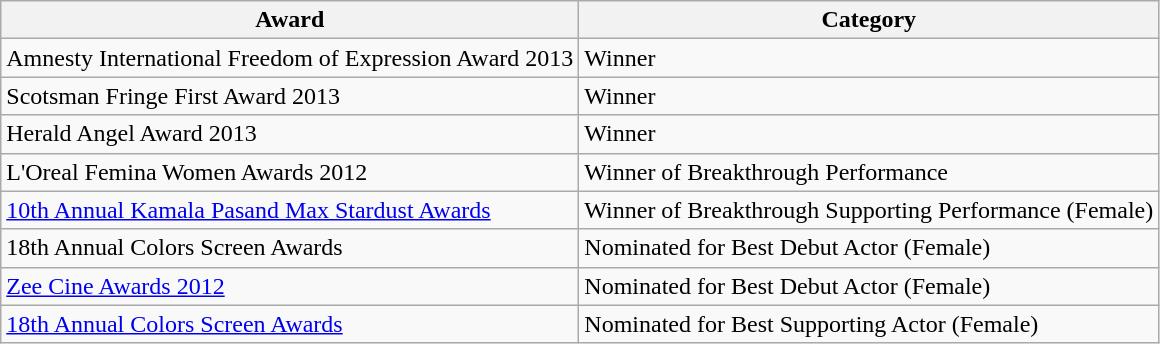<table class="wikitable">
<tr>
<th>Award</th>
<th>Category</th>
</tr>
<tr>
<td>Amnesty International Freedom of Expression Award 2013</td>
<td>Winner</td>
</tr>
<tr>
<td>Scotsman Fringe First Award 2013</td>
<td>Winner</td>
</tr>
<tr>
<td>Herald Angel Award 2013</td>
<td>Winner</td>
</tr>
<tr>
<td>L'Oreal Femina Women Awards 2012</td>
<td>Winner of Breakthrough Performance</td>
</tr>
<tr>
<td><a href='#'>10th Annual Kamala Pasand Max Stardust Awards</a></td>
<td>Winner of Breakthrough Supporting Performance (Female)</td>
</tr>
<tr>
<td>18th Annual Colors Screen Awards</td>
<td>Nominated for Best Debut Actor (Female)</td>
</tr>
<tr>
<td><a href='#'>Zee Cine Awards 2012</a></td>
<td>Nominated for Best Debut Actor (Female)</td>
</tr>
<tr>
<td><a href='#'>18th Annual Colors Screen Awards</a></td>
<td>Nominated for Best Supporting Actor (Female)</td>
</tr>
</table>
